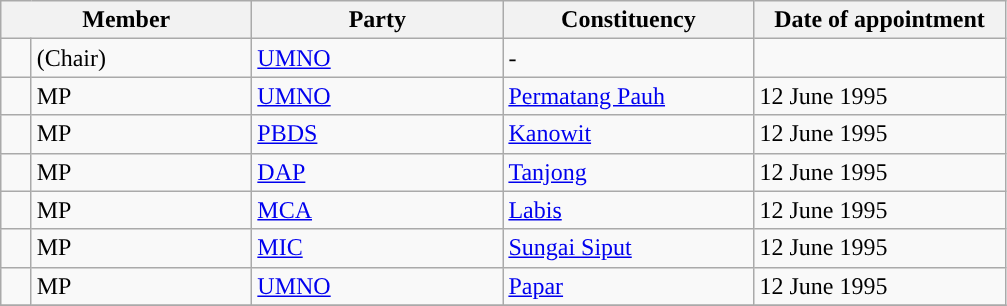<table class="sortable wikitable">
<tr>
<th width="160px" colspan="2" valign="top">Member</th>
<th width="160px" valign="top">Party</th>
<th width="160px" valign="top">Constituency</th>
<th width="160px" valign="top">Date of appointment</th>
</tr>
<tr>
<td></td>
<td> (Chair)</td>
<td><a href='#'>UMNO</a></td>
<td>-</td>
<td></td>
</tr>
<tr>
<td></td>
<td> MP</td>
<td><a href='#'>UMNO</a></td>
<td><a href='#'>Permatang Pauh</a></td>
<td>12 June 1995</td>
</tr>
<tr>
<td></td>
<td> MP</td>
<td><a href='#'>PBDS</a></td>
<td><a href='#'>Kanowit</a></td>
<td>12 June 1995</td>
</tr>
<tr>
<td></td>
<td> MP</td>
<td><a href='#'>DAP</a></td>
<td><a href='#'>Tanjong</a></td>
<td>12 June 1995</td>
</tr>
<tr>
<td></td>
<td> MP</td>
<td><a href='#'>MCA</a></td>
<td><a href='#'>Labis</a></td>
<td>12 June 1995</td>
</tr>
<tr>
<td></td>
<td> MP</td>
<td><a href='#'>MIC</a></td>
<td><a href='#'>Sungai Siput</a></td>
<td>12 June 1995</td>
</tr>
<tr>
<td></td>
<td> MP</td>
<td><a href='#'>UMNO</a></td>
<td><a href='#'>Papar</a></td>
<td>12 June 1995</td>
</tr>
<tr>
</tr>
</table>
